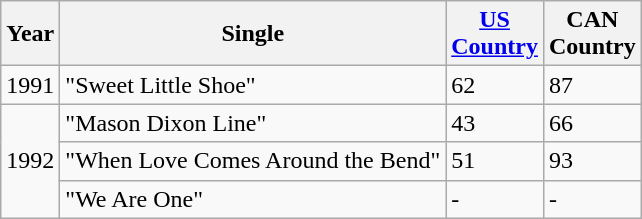<table class="wikitable" border="1">
<tr>
<th>Year</th>
<th>Single</th>
<th><a href='#'>US<br>Country</a></th>
<th>CAN<br>Country</th>
</tr>
<tr>
<td>1991</td>
<td>"Sweet Little Shoe"</td>
<td>62</td>
<td>87</td>
</tr>
<tr>
<td rowspan="3">1992</td>
<td>"Mason Dixon Line"</td>
<td>43</td>
<td>66</td>
</tr>
<tr>
<td>"When Love Comes Around the Bend"</td>
<td>51</td>
<td>93</td>
</tr>
<tr>
<td>"We Are One"</td>
<td>-</td>
<td>-</td>
</tr>
</table>
